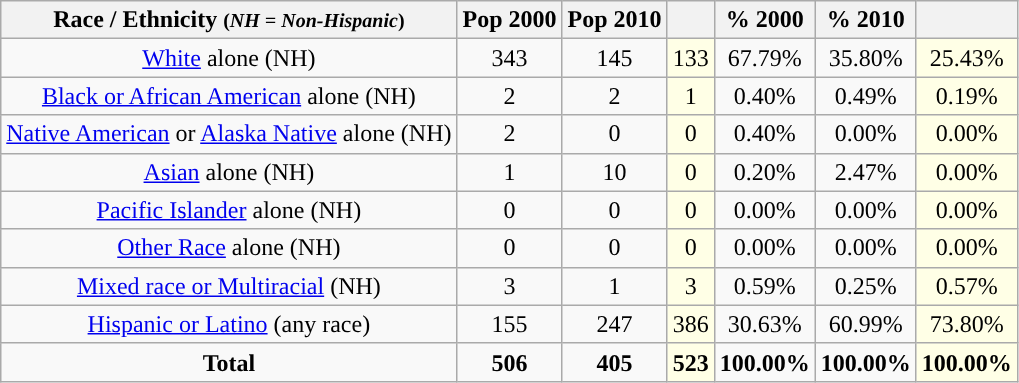<table class="wikitable" style="text-align:center;">
<tr>
<th>Race / Ethnicity <small>(<em>NH = Non-Hispanic</em>)</small></th>
<th>Pop 2000</th>
<th>Pop 2010</th>
<th></th>
<th>% 2000</th>
<th>% 2010</th>
<th></th>
</tr>
<tr>
<td><a href='#'>White</a> alone (NH)</td>
<td>343</td>
<td>145</td>
<td style='background: #ffffe6;'>133</td>
<td>67.79%</td>
<td>35.80%</td>
<td style='background: #ffffe6;'>25.43%</td>
</tr>
<tr>
<td><a href='#'>Black or African American</a> alone (NH)</td>
<td>2</td>
<td>2</td>
<td style='background: #ffffe6;'>1</td>
<td>0.40%</td>
<td>0.49%</td>
<td style='background: #ffffe6;'>0.19%</td>
</tr>
<tr>
<td><a href='#'>Native American</a> or <a href='#'>Alaska Native</a> alone (NH)</td>
<td>2</td>
<td>0</td>
<td style='background: #ffffe6;'>0</td>
<td>0.40%</td>
<td>0.00%</td>
<td style='background: #ffffe6;'>0.00%</td>
</tr>
<tr>
<td><a href='#'>Asian</a> alone (NH)</td>
<td>1</td>
<td>10</td>
<td style='background: #ffffe6;'>0</td>
<td>0.20%</td>
<td>2.47%</td>
<td style='background: #ffffe6;'>0.00%</td>
</tr>
<tr>
<td><a href='#'>Pacific Islander</a> alone (NH)</td>
<td>0</td>
<td>0</td>
<td style='background: #ffffe6;'>0</td>
<td>0.00%</td>
<td>0.00%</td>
<td style='background: #ffffe6;'>0.00%</td>
</tr>
<tr>
<td><a href='#'>Other Race</a> alone (NH)</td>
<td>0</td>
<td>0</td>
<td style='background: #ffffe6;'>0</td>
<td>0.00%</td>
<td>0.00%</td>
<td style='background: #ffffe6;'>0.00%</td>
</tr>
<tr>
<td><a href='#'>Mixed race or Multiracial</a> (NH)</td>
<td>3</td>
<td>1</td>
<td style='background: #ffffe6;'>3</td>
<td>0.59%</td>
<td>0.25%</td>
<td style='background: #ffffe6;'>0.57%</td>
</tr>
<tr>
<td><a href='#'>Hispanic or Latino</a> (any race)</td>
<td>155</td>
<td>247</td>
<td style='background: #ffffe6;'>386</td>
<td>30.63%</td>
<td>60.99%</td>
<td style='background: #ffffe6;'>73.80%</td>
</tr>
<tr>
<td><strong>Total</strong></td>
<td><strong>506</strong></td>
<td><strong>405</strong></td>
<td style='background: #ffffe6;'><strong>523</strong></td>
<td><strong>100.00%</strong></td>
<td><strong>100.00%</strong></td>
<td style='background: #ffffe6;'><strong>100.00%</strong></td>
</tr>
</table>
